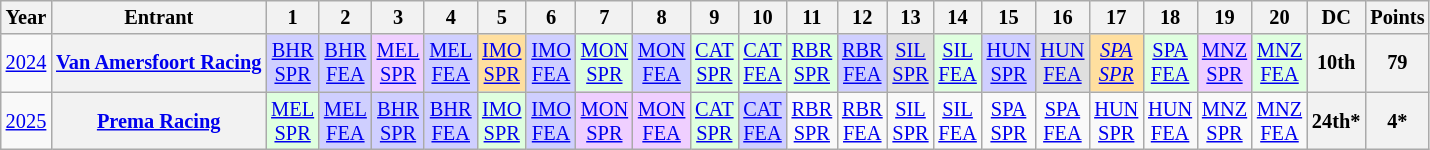<table class="wikitable" style="text-align:center; font-size:85%;">
<tr>
<th>Year</th>
<th>Entrant</th>
<th>1</th>
<th>2</th>
<th>3</th>
<th>4</th>
<th>5</th>
<th>6</th>
<th>7</th>
<th>8</th>
<th>9</th>
<th>10</th>
<th>11</th>
<th>12</th>
<th>13</th>
<th>14</th>
<th>15</th>
<th>16</th>
<th>17</th>
<th>18</th>
<th>19</th>
<th>20</th>
<th>DC</th>
<th>Points</th>
</tr>
<tr>
<td><a href='#'>2024</a></td>
<th nowrap><a href='#'>Van Amersfoort Racing</a></th>
<td style="background:#CFCFFF;"><a href='#'>BHR<br>SPR</a><br></td>
<td style="background:#CFCFFF;"><a href='#'>BHR<br>FEA</a><br></td>
<td style="background:#EFCFFF;"><a href='#'>MEL<br>SPR</a><br></td>
<td style="background:#CFCFFF;"><a href='#'>MEL<br>FEA</a><br></td>
<td style="background:#FFDF9F;"><a href='#'>IMO<br>SPR</a><br></td>
<td style="background:#CFCFFF;"><a href='#'>IMO<br>FEA</a><br></td>
<td style="background:#DFFFDF;"><a href='#'>MON<br>SPR</a><br></td>
<td style="background:#CFCFFF;"><a href='#'>MON<br>FEA</a><br></td>
<td style="background:#DFFFDF;"><a href='#'>CAT<br>SPR</a><br></td>
<td style="background:#DFFFDF;"><a href='#'>CAT<br>FEA</a><br></td>
<td style="background:#DFFFDF;"><a href='#'>RBR<br>SPR</a><br></td>
<td style="background:#CFCFFF;"><a href='#'>RBR<br>FEA</a><br></td>
<td style="background:#DFDFDF;"><a href='#'>SIL<br>SPR</a><br></td>
<td style="background:#DFFFDF;"><a href='#'>SIL<br>FEA</a><br></td>
<td style="background:#CFCFFF;"><a href='#'>HUN<br>SPR</a><br></td>
<td style="background:#DFDFDF;"><a href='#'>HUN<br>FEA</a><br></td>
<td style="background:#FFDF9F;"><em><a href='#'>SPA<br>SPR</a></em><br></td>
<td style="background:#DFFFDF;"><a href='#'>SPA<br>FEA</a><br></td>
<td style="background:#EFCFFF;"><a href='#'>MNZ<br>SPR</a><br></td>
<td style="background:#DFFFDF;"><a href='#'>MNZ<br>FEA</a><br></td>
<th>10th</th>
<th>79</th>
</tr>
<tr>
<td><a href='#'>2025</a></td>
<th nowrap><a href='#'>Prema Racing</a></th>
<td style="background:#DFFFDF;"><a href='#'>MEL<br>SPR</a><br></td>
<td style="background:#CFCFFF;"><a href='#'>MEL<br>FEA</a><br></td>
<td style="background:#CFCFFF;"><a href='#'>BHR<br>SPR</a><br></td>
<td style="background:#CFCFFF;"><a href='#'>BHR<br>FEA</a><br></td>
<td style="background:#DFFFDF;"><a href='#'>IMO<br>SPR</a><br></td>
<td style="background:#CFCFFF;"><a href='#'>IMO<br>FEA</a><br></td>
<td style="background:#EFCFFF;"><a href='#'>MON<br>SPR</a><br></td>
<td style="background:#EFCFFF;"><a href='#'>MON<br>FEA</a><br></td>
<td style="background:#DFFFDF;"><a href='#'>CAT<br>SPR</a><br></td>
<td style="background:#CFCFFF;"><a href='#'>CAT<br>FEA</a><br></td>
<td style="background:#;"><a href='#'>RBR<br>SPR</a><br></td>
<td style="background:#;"><a href='#'>RBR<br>FEA</a><br></td>
<td style="background:#;"><a href='#'>SIL<br>SPR</a><br></td>
<td style="background:#;"><a href='#'>SIL<br>FEA</a><br></td>
<td style="background:#;"><a href='#'>SPA<br>SPR</a><br></td>
<td style="background:#;"><a href='#'>SPA<br>FEA</a><br></td>
<td style="background:#;"><a href='#'>HUN<br>SPR</a><br></td>
<td style="background:#;"><a href='#'>HUN<br>FEA</a><br></td>
<td style="background:#;"><a href='#'>MNZ<br>SPR</a><br></td>
<td style="background:#;"><a href='#'>MNZ<br>FEA</a><br></td>
<th>24th*</th>
<th>4*</th>
</tr>
</table>
